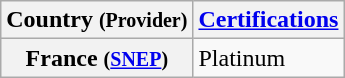<table class="wikitable plainrowheaders">
<tr>
<th scope="col">Country <small>(Provider)</small></th>
<th scope="col"><a href='#'>Certifications</a></th>
</tr>
<tr>
<th scope="row">France <small>(<a href='#'>SNEP</a>)</small></th>
<td>Platinum</td>
</tr>
</table>
